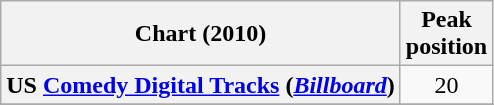<table class="wikitable sortable plainrowheaders">
<tr>
<th>Chart (2010)</th>
<th>Peak<br>position</th>
</tr>
<tr>
<th scope="row">US <a href='#'>Comedy Digital Tracks</a> (<em><a href='#'>Billboard</a></em>)</th>
<td align="center">20</td>
</tr>
<tr>
</tr>
</table>
